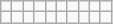<table class="wikitable letters-table letters-pink">
<tr>
<td></td>
<td></td>
<td></td>
<td></td>
<td></td>
<td></td>
<td></td>
<td></td>
<td></td>
<td></td>
</tr>
<tr>
<td></td>
<td></td>
<td></td>
<td></td>
<td></td>
<td></td>
<td></td>
<td></td>
<td></td>
</tr>
</table>
